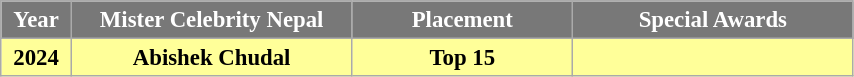<table class="wikitable sortable" style="font-size: 95%; text-align:center">
<tr>
<th width="40" style="background-color:#787878;color:#FFFFFF;">Year</th>
<th width="180" style="background-color:#787878;color:#FFFFFF;">Mister Celebrity Nepal</th>
<th width="140" style="background-color:#787878;color:#FFFFFF;">Placement</th>
<th width="180" style="background-color:#787878;color:#FFFFFF;">Special Awards</th>
</tr>
<tr style="background-color:#FFFF99; font-weight: bold">
<td>2024</td>
<td>Abishek Chudal</td>
<td>Top 15</td>
<td></td>
</tr>
</table>
